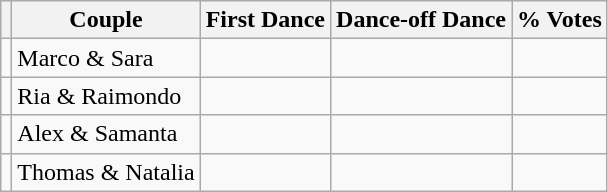<table class="wikitable">
<tr>
<th></th>
<th>Couple</th>
<th>First Dance</th>
<th>Dance-off Dance</th>
<th>% Votes</th>
</tr>
<tr>
<td></td>
<td>Marco & Sara</td>
<td></td>
<td></td>
<td></td>
</tr>
<tr>
<td></td>
<td>Ria & Raimondo</td>
<td></td>
<td></td>
<td></td>
</tr>
<tr>
<td></td>
<td>Alex & Samanta</td>
<td></td>
<td></td>
<td></td>
</tr>
<tr>
<td></td>
<td>Thomas & Natalia</td>
<td></td>
<td></td>
<td></td>
</tr>
</table>
